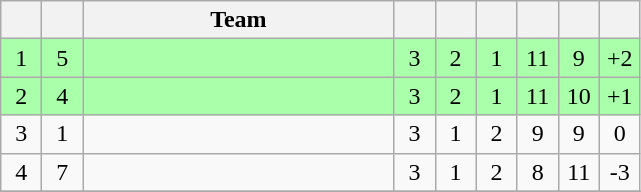<table class="wikitable sortable" style="text-align: center;">
<tr>
<th width=20 scope=col></th>
<th width=20 scope=col></th>
<th width=200 scope=col>Team</th>
<th width=20 scope=col></th>
<th width=20 scope=col></th>
<th width=20 scope=col></th>
<th width=20 scope=col></th>
<th width=20 scope=col></th>
<th width=20 scope=col></th>
</tr>
<tr style="background:#aaffaa;">
<td>1</td>
<td>5</td>
<td style="text-align:left;"><strong></strong></td>
<td>3</td>
<td>2</td>
<td>1</td>
<td>11</td>
<td>9</td>
<td>+2</td>
</tr>
<tr style="background:#aaffaa;">
<td>2</td>
<td>4</td>
<td style="text-align:left;"><strong></strong></td>
<td>3</td>
<td>2</td>
<td>1</td>
<td>11</td>
<td>10</td>
<td>+1</td>
</tr>
<tr>
<td>3</td>
<td>1</td>
<td style="text-align:left;"></td>
<td>3</td>
<td>1</td>
<td>2</td>
<td>9</td>
<td>9</td>
<td>0</td>
</tr>
<tr>
<td>4</td>
<td>7</td>
<td style="text-align:left;"></td>
<td>3</td>
<td>1</td>
<td>2</td>
<td>8</td>
<td>11</td>
<td>-3</td>
</tr>
<tr>
</tr>
</table>
